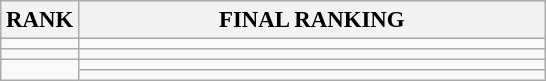<table class="wikitable" style="font-size:95%;">
<tr>
<th>RANK</th>
<th align="left" style="width: 20em">FINAL RANKING</th>
</tr>
<tr>
<td align="center"></td>
<td></td>
</tr>
<tr>
<td align="center"></td>
<td></td>
</tr>
<tr>
<td rowspan=2 align="center"></td>
<td></td>
</tr>
<tr>
<td></td>
</tr>
</table>
